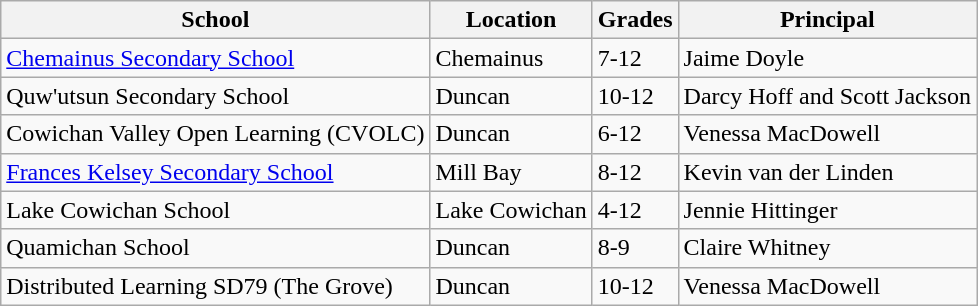<table class="wikitable" style="float:left; margin-right:1em">
<tr>
<th>School</th>
<th>Location</th>
<th>Grades</th>
<th>Principal</th>
</tr>
<tr>
<td><a href='#'>Chemainus Secondary School</a></td>
<td>Chemainus</td>
<td>7-12</td>
<td>Jaime Doyle</td>
</tr>
<tr>
<td>Quw'utsun Secondary School</td>
<td>Duncan</td>
<td>10-12</td>
<td>Darcy Hoff and Scott Jackson</td>
</tr>
<tr>
<td>Cowichan Valley Open Learning (CVOLC)</td>
<td>Duncan</td>
<td>6-12</td>
<td>Venessa MacDowell</td>
</tr>
<tr>
<td><a href='#'>Frances Kelsey Secondary School</a></td>
<td>Mill Bay</td>
<td>8-12</td>
<td>Kevin van der Linden</td>
</tr>
<tr>
<td>Lake Cowichan School</td>
<td>Lake Cowichan</td>
<td>4-12</td>
<td>Jennie Hittinger</td>
</tr>
<tr>
<td>Quamichan School</td>
<td>Duncan</td>
<td>8-9</td>
<td>Claire Whitney</td>
</tr>
<tr>
<td>Distributed Learning SD79 (The Grove)</td>
<td>Duncan</td>
<td>10-12</td>
<td>Venessa MacDowell</td>
</tr>
</table>
